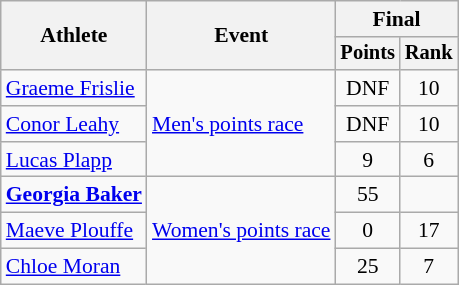<table class=wikitable style=font-size:90%;text-align:center>
<tr>
<th rowspan=2>Athlete</th>
<th rowspan=2>Event</th>
<th colspan=2>Final</th>
</tr>
<tr style=font-size:95%>
<th>Points</th>
<th>Rank</th>
</tr>
<tr>
<td align=left><a href='#'>Graeme Frislie</a></td>
<td align=left rowspan=3><a href='#'>Men's points race</a></td>
<td>DNF</td>
<td>10</td>
</tr>
<tr>
<td align=left><a href='#'>Conor Leahy</a></td>
<td>DNF</td>
<td>10</td>
</tr>
<tr>
<td align=left><a href='#'>Lucas Plapp</a></td>
<td>9</td>
<td>6</td>
</tr>
<tr>
<td align=left><strong><a href='#'>Georgia Baker</a></strong></td>
<td align=left rowspan=3><a href='#'>Women's points race</a></td>
<td>55</td>
<td></td>
</tr>
<tr>
<td align=left><a href='#'>Maeve Plouffe</a></td>
<td>0</td>
<td>17</td>
</tr>
<tr>
<td align=left><a href='#'>Chloe Moran</a></td>
<td>25</td>
<td>7</td>
</tr>
</table>
